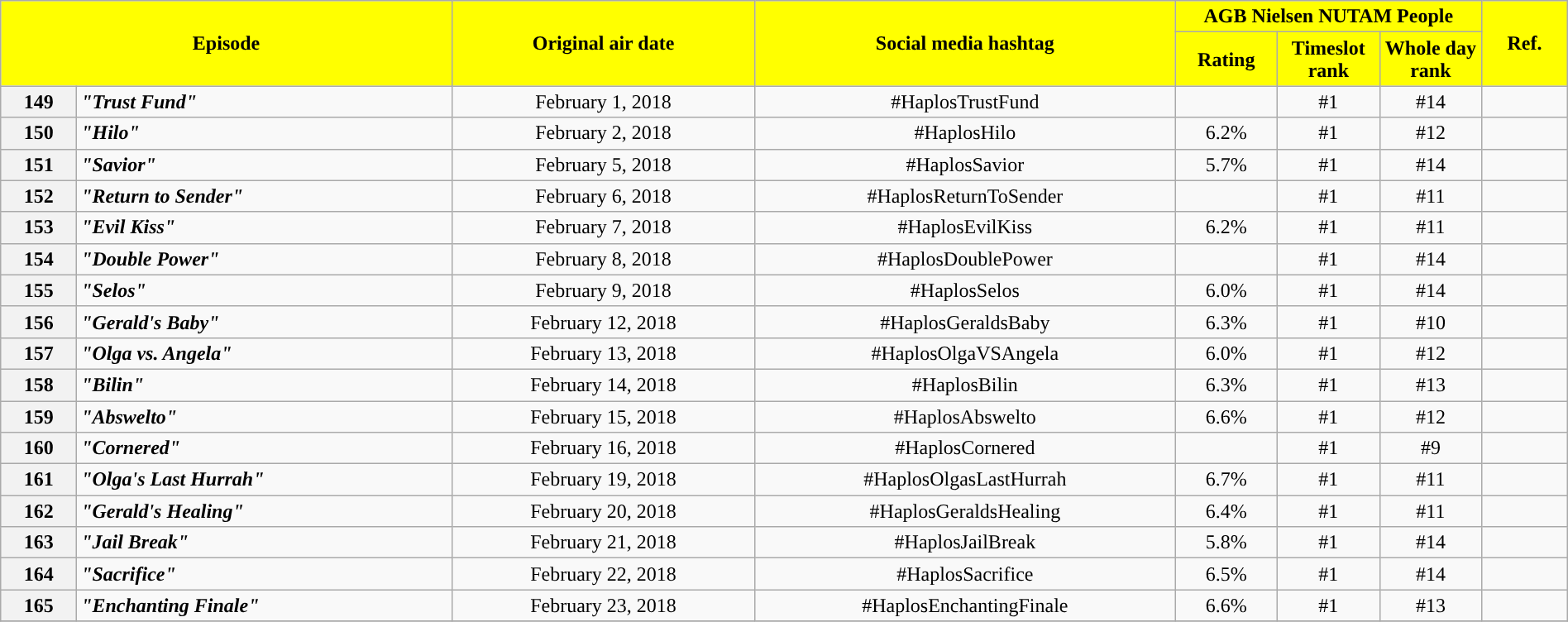<table class="wikitable" style="text-align:center; font-size:100%; line-height:18px;"  width="100%">
<tr>
<th colspan="2" rowspan="2" style="background-color:#FFFF00; color:#000000;">Episode</th>
<th style="background:#FFFF00; color:black" rowspan="2">Original air date</th>
<th style="background:#FFFF00; color:black" rowspan="2">Social media hashtag</th>
<th style="background-color:#FFFF00; color:#000000;" colspan="3">AGB Nielsen NUTAM People</th>
<th style="background-color:#FFFF00; color:#000000;" rowspan="2">Ref.</th>
</tr>
<tr>
<th style="background-color:#FFFF00; width:75px; color:#000000;">Rating</th>
<th style="background-color:#FFFF00; width:75px; color:#000000;">Timeslot<br>rank</th>
<th style="background-color:#FFFF00; width:75px; color:#000000;">Whole day<br>rank</th>
</tr>
<tr>
<th>149</th>
<td style="text-align: left;"><strong><em>"Trust Fund"</em></strong></td>
<td>February 1, 2018</td>
<td>#HaplosTrustFund</td>
<td></td>
<td>#1</td>
<td>#14</td>
<td></td>
</tr>
<tr>
<th>150</th>
<td style="text-align: left;"><strong><em>"Hilo"</em></strong></td>
<td>February 2, 2018</td>
<td>#HaplosHilo</td>
<td>6.2%</td>
<td>#1</td>
<td>#12</td>
<td></td>
</tr>
<tr>
<th>151</th>
<td style="text-align: left;"><strong><em>"Savior"</em></strong></td>
<td>February 5, 2018</td>
<td>#HaplosSavior</td>
<td>5.7%</td>
<td>#1</td>
<td>#14</td>
<td></td>
</tr>
<tr>
<th>152</th>
<td style="text-align: left;"><strong><em>"Return to Sender"</em></strong></td>
<td>February 6, 2018</td>
<td>#HaplosReturnToSender</td>
<td></td>
<td>#1</td>
<td>#11</td>
<td></td>
</tr>
<tr>
<th>153</th>
<td style="text-align: left;"><strong><em>"Evil Kiss"</em></strong></td>
<td>February 7, 2018</td>
<td>#HaplosEvilKiss</td>
<td>6.2%</td>
<td>#1</td>
<td>#11</td>
<td></td>
</tr>
<tr>
<th>154</th>
<td style="text-align: left;"><strong><em>"Double Power"</em></strong></td>
<td>February 8, 2018</td>
<td>#HaplosDoublePower</td>
<td></td>
<td>#1</td>
<td>#14</td>
<td></td>
</tr>
<tr>
<th>155</th>
<td style="text-align: left;"><strong><em>"Selos"</em></strong></td>
<td>February 9, 2018</td>
<td>#HaplosSelos</td>
<td>6.0%</td>
<td>#1</td>
<td>#14</td>
<td></td>
</tr>
<tr>
<th>156</th>
<td style="text-align: left;"><strong><em>"Gerald's Baby"</em></strong></td>
<td>February 12, 2018</td>
<td>#HaplosGeraldsBaby</td>
<td>6.3%</td>
<td>#1</td>
<td>#10</td>
<td></td>
</tr>
<tr>
<th>157</th>
<td style="text-align: left;"><strong><em>"Olga vs. Angela"</em></strong></td>
<td>February 13, 2018</td>
<td>#HaplosOlgaVSAngela</td>
<td>6.0%</td>
<td>#1</td>
<td>#12</td>
<td></td>
</tr>
<tr>
<th>158</th>
<td style="text-align: left;"><strong><em>"Bilin"</em></strong></td>
<td>February 14, 2018</td>
<td>#HaplosBilin</td>
<td>6.3%</td>
<td>#1</td>
<td>#13</td>
<td></td>
</tr>
<tr>
<th>159</th>
<td style="text-align: left;"><strong><em>"Abswelto"</em></strong></td>
<td>February 15, 2018</td>
<td>#HaplosAbswelto</td>
<td>6.6%</td>
<td>#1</td>
<td>#12</td>
<td></td>
</tr>
<tr>
<th>160</th>
<td style="text-align: left;"><strong><em>"Cornered"</em></strong></td>
<td>February 16, 2018</td>
<td>#HaplosCornered</td>
<td></td>
<td>#1</td>
<td>#9</td>
<td></td>
</tr>
<tr>
<th>161</th>
<td style="text-align: left;"><strong><em>"Olga's Last Hurrah"</em></strong></td>
<td>February 19, 2018</td>
<td>#HaplosOlgasLastHurrah</td>
<td>6.7%</td>
<td>#1</td>
<td>#11</td>
<td></td>
</tr>
<tr>
<th>162</th>
<td style="text-align: left;"><strong><em>"Gerald's Healing"</em></strong></td>
<td>February 20, 2018</td>
<td>#HaplosGeraldsHealing</td>
<td>6.4%</td>
<td>#1</td>
<td>#11</td>
<td></td>
</tr>
<tr>
<th>163</th>
<td style="text-align: left;"><strong><em>"Jail Break"</em></strong></td>
<td>February 21, 2018</td>
<td>#HaplosJailBreak</td>
<td>5.8%</td>
<td>#1</td>
<td>#14</td>
<td></td>
</tr>
<tr>
<th>164</th>
<td style="text-align: left;"><strong><em>"Sacrifice"</em></strong></td>
<td>February 22, 2018</td>
<td>#HaplosSacrifice</td>
<td>6.5%</td>
<td>#1</td>
<td>#14</td>
<td></td>
</tr>
<tr>
<th>165</th>
<td style="text-align: left;"><strong><em>"Enchanting Finale"</em></strong></td>
<td>February 23, 2018</td>
<td>#HaplosEnchantingFinale</td>
<td>6.6%</td>
<td>#1</td>
<td>#13</td>
<td></td>
</tr>
<tr>
</tr>
</table>
